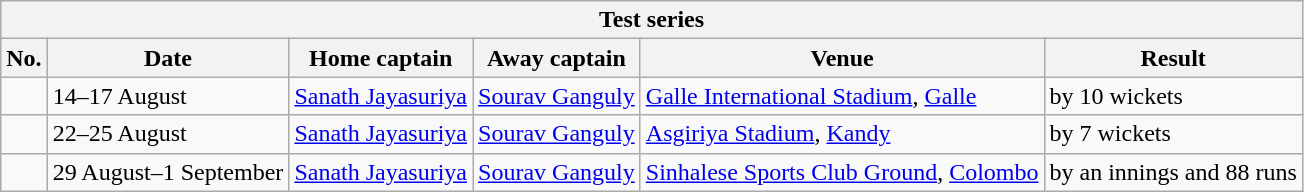<table class="wikitable">
<tr>
<th colspan="9">Test series</th>
</tr>
<tr>
<th>No.</th>
<th>Date</th>
<th>Home captain</th>
<th>Away captain</th>
<th>Venue</th>
<th>Result</th>
</tr>
<tr>
<td></td>
<td>14–17 August</td>
<td><a href='#'>Sanath Jayasuriya</a></td>
<td><a href='#'>Sourav Ganguly</a></td>
<td><a href='#'>Galle International Stadium</a>, <a href='#'>Galle</a></td>
<td> by 10 wickets</td>
</tr>
<tr>
<td></td>
<td>22–25 August</td>
<td><a href='#'>Sanath Jayasuriya</a></td>
<td><a href='#'>Sourav Ganguly</a></td>
<td><a href='#'>Asgiriya Stadium</a>, <a href='#'>Kandy</a></td>
<td> by 7 wickets</td>
</tr>
<tr>
<td></td>
<td>29 August–1 September</td>
<td><a href='#'>Sanath Jayasuriya</a></td>
<td><a href='#'>Sourav Ganguly</a></td>
<td><a href='#'>Sinhalese Sports Club Ground</a>, <a href='#'>Colombo</a></td>
<td> by an innings and 88 runs</td>
</tr>
</table>
